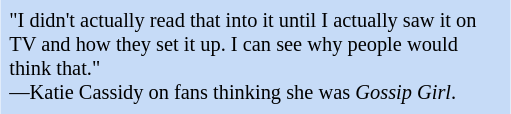<table class="toccolours" style="float: right; margin-left: 1em; margin-right: 2em; font-size: 85%; background:#c6dbf7; color:black; width:25em; max-width: 40%;" cellspacing="5">
<tr>
<td style="text-align: left;">"I didn't actually read that into it until I actually saw it on TV and how they set it up. I can see why people would think that."<br>—Katie Cassidy on fans thinking she was <em>Gossip Girl</em>.</td>
</tr>
</table>
